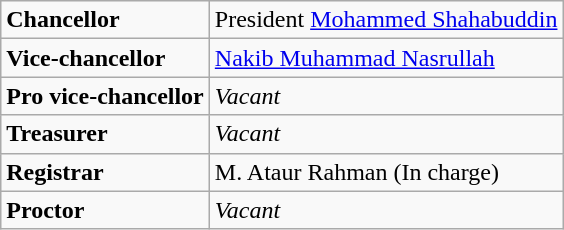<table Class = "wikitable">
<tr>
<td><strong>Chancellor</strong></td>
<td>President <a href='#'>Mohammed Shahabuddin</a></td>
</tr>
<tr>
<td><strong>Vice-chancellor</strong></td>
<td><a href='#'>Nakib Muhammad Nasrullah</a></td>
</tr>
<tr>
<td><strong>Pro vice-chancellor</strong></td>
<td><em>Vacant</em></td>
</tr>
<tr>
<td><strong>Treasurer</strong></td>
<td><em>Vacant</em></td>
</tr>
<tr>
<td><strong>Registrar</strong></td>
<td>M. Ataur Rahman (In charge) </td>
</tr>
<tr>
<td><strong>Proctor</strong></td>
<td><em>Vacant</em></td>
</tr>
</table>
